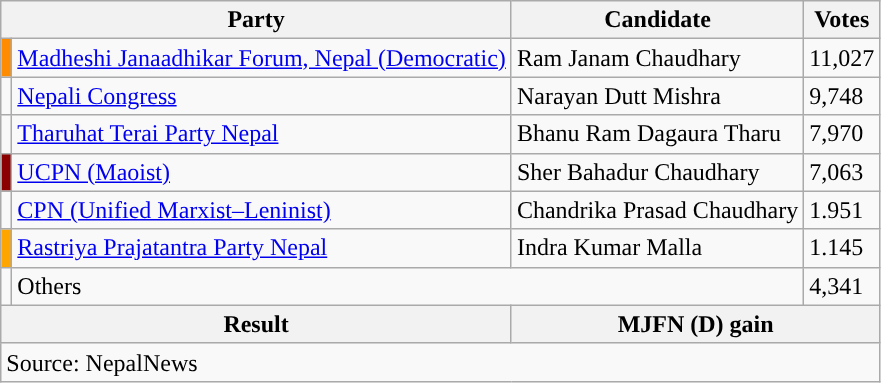<table class="wikitable">
<tr>
<th colspan="2">Party</th>
<th>Candidate</th>
<th>Votes</th>
</tr>
<tr>
<td style="background-color:darkorange"></td>
<td><a href='#'>Madheshi Janaadhikar Forum, Nepal (Democratic)</a></td>
<td>Ram Janam Chaudhary</td>
<td>11,027</td>
</tr>
<tr>
<td style="background-color:"></td>
<td><a href='#'>Nepali Congress</a></td>
<td>Narayan Dutt Mishra</td>
<td>9,748</td>
</tr>
<tr>
<td></td>
<td><a href='#'>Tharuhat Terai Party Nepal</a></td>
<td>Bhanu Ram Dagaura Tharu</td>
<td>7,970</td>
</tr>
<tr>
<td style="background-color:darkred"></td>
<td><a href='#'>UCPN (Maoist)</a></td>
<td>Sher Bahadur Chaudhary</td>
<td>7,063</td>
</tr>
<tr>
<td style="background-color:"></td>
<td><a href='#'>CPN (Unified Marxist–Leninist)</a></td>
<td>Chandrika Prasad Chaudhary</td>
<td>1.951</td>
</tr>
<tr>
<td style="background-color:orange"></td>
<td><a href='#'>Rastriya Prajatantra Party Nepal</a></td>
<td>Indra Kumar Malla</td>
<td>1.145</td>
</tr>
<tr>
<td></td>
<td colspan="2">Others</td>
<td>4,341</td>
</tr>
<tr>
<th colspan="2">Result</th>
<th colspan="2">MJFN (D) gain</th>
</tr>
<tr>
<td colspan="4">Source: NepalNews</td>
</tr>
</table>
